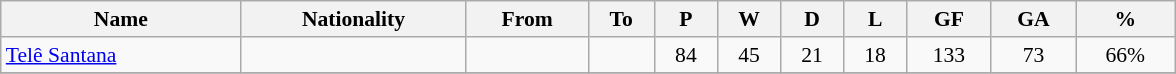<table class="wikitable sortable" style="width:62%; text-align:center; font-size:90%; text-align:left;">
<tr>
<th>Name</th>
<th>Nationality</th>
<th>From</th>
<th>To</th>
<th>P</th>
<th>W</th>
<th>D</th>
<th>L</th>
<th>GF</th>
<th>GA</th>
<th>%</th>
</tr>
<tr>
<td align=left><a href='#'>Telê Santana</a></td>
<td></td>
<td align=left></td>
<td align=left></td>
<td align=center>84</td>
<td align=center>45</td>
<td align=center>21</td>
<td align=center>18</td>
<td align=center>133</td>
<td align=center>73</td>
<td align=center>66%</td>
</tr>
<tr>
</tr>
</table>
